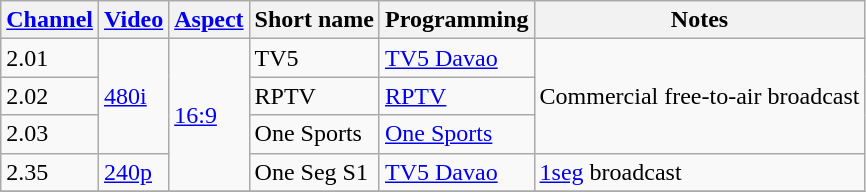<table class="wikitable">
<tr>
<th><a href='#'>Channel</a></th>
<th><a href='#'>Video</a></th>
<th><a href='#'>Aspect</a></th>
<th>Short name</th>
<th>Programming</th>
<th>Notes</th>
</tr>
<tr>
<td>2.01</td>
<td rowspan="3"><a href='#'>480i</a></td>
<td rowspan="4"><a href='#'>16:9</a></td>
<td>TV5</td>
<td><a href='#'>TV5 Davao</a> </td>
<td rowspan="3">Commercial free-to-air broadcast</td>
</tr>
<tr>
<td>2.02</td>
<td>RPTV</td>
<td><a href='#'>RPTV</a></td>
</tr>
<tr>
<td>2.03</td>
<td>One Sports</td>
<td><a href='#'>One Sports</a></td>
</tr>
<tr>
<td>2.35</td>
<td><a href='#'>240p</a></td>
<td>One Seg S1</td>
<td><a href='#'>TV5 Davao</a></td>
<td><a href='#'>1seg</a> broadcast</td>
</tr>
<tr>
</tr>
</table>
